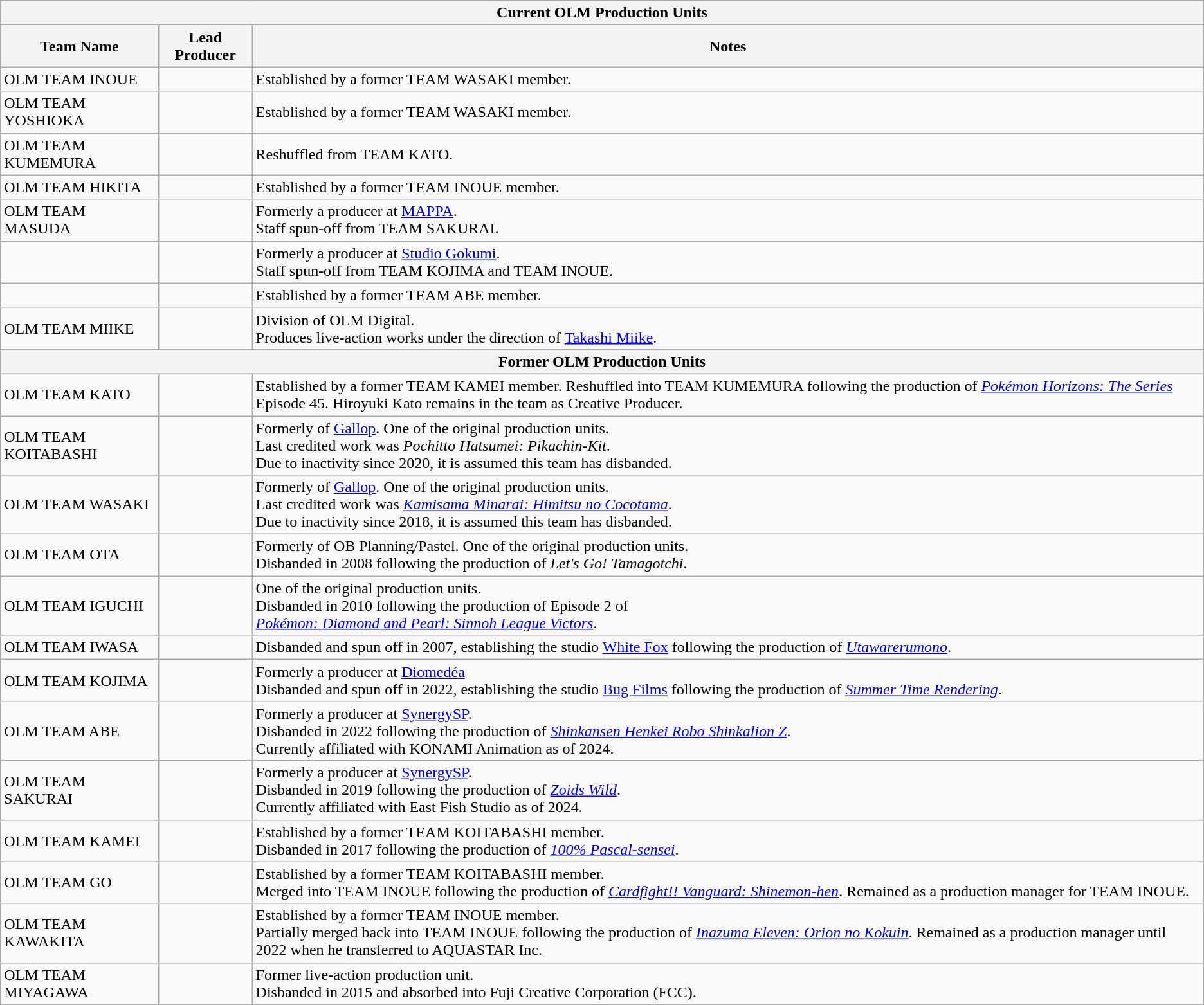<table class="wikitable">
<tr>
<th colspan="3">Current OLM Production Units</th>
</tr>
<tr>
<th>Team Name</th>
<th>Lead Producer</th>
<th>Notes</th>
</tr>
<tr>
<td>OLM TEAM INOUE</td>
<td></td>
<td>Established by a former TEAM WASAKI member.</td>
</tr>
<tr>
<td>OLM TEAM YOSHIOKA</td>
<td></td>
<td>Established by a former TEAM WASAKI member.</td>
</tr>
<tr>
<td>OLM TEAM KUMEMURA</td>
<td></td>
<td>Reshuffled from TEAM KATO.</td>
</tr>
<tr>
<td>OLM TEAM HIKITA</td>
<td></td>
<td>Established by a former TEAM INOUE member.</td>
</tr>
<tr>
<td>OLM TEAM MASUDA</td>
<td></td>
<td>Formerly a producer at <a href='#'>MAPPA</a>.<br>Staff spun-off from TEAM SAKURAI.</td>
</tr>
<tr>
<td></td>
<td></td>
<td>Formerly a producer at <a href='#'>Studio Gokumi</a>.<br>Staff spun-off from TEAM KOJIMA and TEAM INOUE.</td>
</tr>
<tr>
<td></td>
<td></td>
<td>Established by a former TEAM ABE member.</td>
</tr>
<tr>
<td>OLM TEAM MIIKE</td>
<td></td>
<td>Division of OLM Digital.<br>Produces live-action works under the direction of <a href='#'>Takashi Miike</a>.</td>
</tr>
<tr>
<th colspan="3">Former OLM Production Units</th>
</tr>
<tr>
<td>OLM TEAM KATO</td>
<td></td>
<td>Established by a former TEAM KAMEI member. Reshuffled into TEAM KUMEMURA following the production of <em><a href='#'>Pokémon Horizons: The Series</a></em> Episode 45. Hiroyuki Kato remains in the team as Creative Producer.</td>
</tr>
<tr>
<td>OLM TEAM KOITABASHI</td>
<td></td>
<td>Formerly of <a href='#'>Gallop</a>. One of the original production units.<br>Last credited work was <em>Pochitto Hatsumei: Pikachin-Kit</em>. <br>Due to inactivity since 2020, it is assumed this team has disbanded.</td>
</tr>
<tr>
<td>OLM TEAM WASAKI</td>
<td></td>
<td>Formerly of <a href='#'>Gallop</a>. One of the original production units.<br>Last credited work was <em><a href='#'>Kamisama Minarai: Himitsu no Cocotama</a></em>.<br>Due to inactivity since 2018, it is assumed this team has disbanded.</td>
</tr>
<tr>
<td>OLM TEAM OTA</td>
<td></td>
<td>Formerly of OB Planning/Pastel. One of the original production units.<br>Disbanded in 2008 following the production of <em>Let's Go! Tamagotchi</em>.</td>
</tr>
<tr>
<td>OLM TEAM IGUCHI</td>
<td></td>
<td>One of the original production units.<br>Disbanded in 2010 following the production of Episode 2 of<br><em><a href='#'>Pokémon: Diamond and Pearl: Sinnoh League Victors</a></em>.</td>
</tr>
<tr>
<td>OLM TEAM IWASA</td>
<td></td>
<td>Disbanded and spun off in 2007, establishing the studio <a href='#'>White Fox</a> following the production of <em><a href='#'>Utawarerumono</a></em>.</td>
</tr>
<tr>
<td>OLM TEAM KOJIMA</td>
<td></td>
<td>Formerly a producer at <a href='#'>Diomedéa</a><br>Disbanded and spun off in 2022, establishing the studio <a href='#'>Bug Films</a> following the production of <em><a href='#'>Summer Time Rendering</a></em>.</td>
</tr>
<tr>
<td>OLM TEAM ABE</td>
<td></td>
<td>Formerly a producer at <a href='#'>SynergySP</a>.<br>Disbanded in 2022 following the production of <em><a href='#'>Shinkansen Henkei Robo Shinkalion Z</a></em>.<br>Currently affiliated with KONAMI Animation as of 2024.</td>
</tr>
<tr>
<td>OLM TEAM SAKURAI</td>
<td></td>
<td>Formerly a producer at <a href='#'>SynergySP</a>.<br>Disbanded in 2019 following the production of <em><a href='#'>Zoids Wild</a></em>.<br>Currently affiliated with East Fish Studio as of 2024.</td>
</tr>
<tr>
<td>OLM TEAM KAMEI</td>
<td></td>
<td>Established by a former TEAM KOITABASHI member.<br>Disbanded in 2017 following the production of <em><a href='#'>100% Pascal-sensei</a></em>.</td>
</tr>
<tr>
<td>OLM TEAM GO</td>
<td></td>
<td>Established by a former TEAM KOITABASHI member.<br>Merged into TEAM INOUE following the production of <em><a href='#'>Cardfight!! Vanguard: Shinemon-hen</a></em>. Remained as a production manager for TEAM INOUE.</td>
</tr>
<tr>
<td>OLM TEAM KAWAKITA</td>
<td></td>
<td>Established by a former TEAM INOUE member.<br>Partially merged back into TEAM INOUE following the production of <em><a href='#'>Inazuma Eleven: Orion no Kokuin</a></em>. Remained as a production manager until 2022 when he transferred to AQUASTAR Inc.</td>
</tr>
<tr>
<td>OLM TEAM MIYAGAWA</td>
<td></td>
<td>Former live-action production unit.<br>Disbanded in 2015 and absorbed into Fuji Creative Corporation (FCC).</td>
</tr>
</table>
